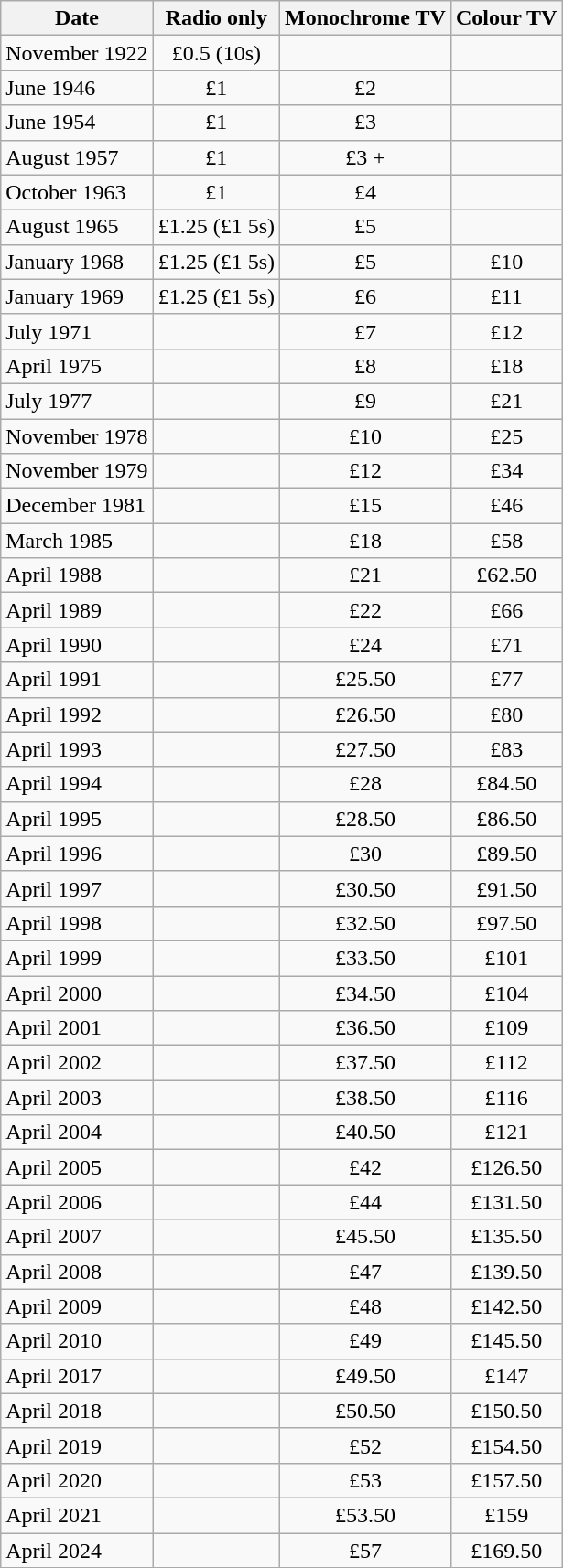<table class="wikitable sortable">
<tr>
<th>Date</th>
<th>Radio only</th>
<th>Monochrome TV</th>
<th>Colour TV</th>
</tr>
<tr>
<td>November 1922</td>
<td align=center>£0.5 (10s) </td>
<td></td>
<td></td>
</tr>
<tr>
<td>June 1946</td>
<td align=center>£1 </td>
<td align=center>£2 </td>
<td></td>
</tr>
<tr>
<td>June 1954</td>
<td align=center>£1 </td>
<td align=center>£3 </td>
<td></td>
</tr>
<tr>
<td>August 1957</td>
<td align=center>£1 </td>
<td align=center>£3 +  </td>
<td></td>
</tr>
<tr>
<td>October 1963</td>
<td align=center>£1 </td>
<td align=center>£4 </td>
<td></td>
</tr>
<tr>
<td>August 1965</td>
<td align=center>£1.25 (£1 5s) </td>
<td align=center>£5 </td>
<td></td>
</tr>
<tr>
<td>January 1968</td>
<td align=center>£1.25 (£1 5s) </td>
<td align=center>£5 </td>
<td align=center>£10 </td>
</tr>
<tr>
<td>January 1969</td>
<td align=center>£1.25 (£1 5s) </td>
<td align=center>£6 </td>
<td align=center>£11 </td>
</tr>
<tr>
<td>July 1971</td>
<td></td>
<td align=center>£7 </td>
<td align=center>£12 </td>
</tr>
<tr>
<td>April 1975</td>
<td></td>
<td align=center>£8 </td>
<td align=center>£18 </td>
</tr>
<tr>
<td>July 1977</td>
<td></td>
<td align=center>£9 </td>
<td align=center>£21 </td>
</tr>
<tr>
<td>November 1978</td>
<td></td>
<td align=center>£10 </td>
<td align=center>£25 </td>
</tr>
<tr>
<td>November 1979</td>
<td></td>
<td align=center>£12 </td>
<td align=center>£34 </td>
</tr>
<tr>
<td>December 1981</td>
<td></td>
<td align=center>£15 </td>
<td align=center>£46 </td>
</tr>
<tr>
<td>March 1985</td>
<td></td>
<td align=center>£18 </td>
<td align=center>£58 </td>
</tr>
<tr>
<td>April 1988</td>
<td></td>
<td align=center>£21 </td>
<td align=center>£62.50 </td>
</tr>
<tr>
<td>April 1989</td>
<td></td>
<td align=center>£22 </td>
<td align=center>£66 </td>
</tr>
<tr>
<td>April 1990</td>
<td></td>
<td align=center>£24 </td>
<td align=center>£71 </td>
</tr>
<tr>
<td>April 1991</td>
<td></td>
<td align=center>£25.50 </td>
<td align=center>£77 </td>
</tr>
<tr>
<td>April 1992</td>
<td></td>
<td align=center>£26.50 </td>
<td align=center>£80 </td>
</tr>
<tr>
<td>April 1993</td>
<td></td>
<td align=center>£27.50 </td>
<td align=center>£83 </td>
</tr>
<tr>
<td>April 1994</td>
<td></td>
<td align=center>£28 </td>
<td align=center>£84.50 </td>
</tr>
<tr>
<td>April 1995</td>
<td></td>
<td align=center>£28.50 </td>
<td align=center>£86.50 </td>
</tr>
<tr>
<td>April 1996</td>
<td></td>
<td align=center>£30 </td>
<td align=center>£89.50 </td>
</tr>
<tr>
<td>April 1997</td>
<td></td>
<td align=center>£30.50 </td>
<td align=center>£91.50 </td>
</tr>
<tr>
<td>April 1998</td>
<td></td>
<td align=center>£32.50 </td>
<td align=center>£97.50 </td>
</tr>
<tr>
<td>April 1999</td>
<td></td>
<td align=center>£33.50 </td>
<td align=center>£101 </td>
</tr>
<tr>
<td>April 2000</td>
<td></td>
<td align=center>£34.50 </td>
<td align=center>£104 </td>
</tr>
<tr>
<td>April 2001</td>
<td></td>
<td align=center>£36.50 </td>
<td align=center>£109 </td>
</tr>
<tr>
<td>April 2002</td>
<td></td>
<td align=center>£37.50 </td>
<td align=center>£112 </td>
</tr>
<tr>
<td>April 2003</td>
<td></td>
<td align=center>£38.50 </td>
<td align=center>£116 </td>
</tr>
<tr>
<td>April 2004</td>
<td></td>
<td align=center>£40.50 </td>
<td align=center>£121 </td>
</tr>
<tr>
<td>April 2005</td>
<td></td>
<td align=center>£42 </td>
<td align=center>£126.50 </td>
</tr>
<tr>
<td>April 2006</td>
<td></td>
<td align=center>£44 </td>
<td align=center>£131.50 </td>
</tr>
<tr>
<td>April 2007</td>
<td></td>
<td align=center>£45.50 </td>
<td align=center>£135.50 </td>
</tr>
<tr>
<td>April 2008</td>
<td></td>
<td align=center>£47 </td>
<td align=center>£139.50 </td>
</tr>
<tr>
<td>April 2009</td>
<td></td>
<td align=center>£48 </td>
<td align=center>£142.50 </td>
</tr>
<tr>
<td>April 2010</td>
<td></td>
<td align=center>£49 </td>
<td align=center>£145.50 </td>
</tr>
<tr>
<td>April 2017</td>
<td></td>
<td align=center>£49.50 </td>
<td align=center>£147 </td>
</tr>
<tr>
<td>April 2018</td>
<td></td>
<td align=center>£50.50 </td>
<td align=center>£150.50 </td>
</tr>
<tr>
<td>April 2019</td>
<td></td>
<td align=center>£52 </td>
<td align=center>£154.50 </td>
</tr>
<tr>
<td>April 2020</td>
<td></td>
<td align=center>£53 </td>
<td align=center>£157.50 </td>
</tr>
<tr>
<td>April 2021</td>
<td></td>
<td align=center>£53.50</td>
<td align=center>£159</td>
</tr>
<tr>
<td>April 2024</td>
<td></td>
<td align=center>£57</td>
<td align=center>£169.50</td>
</tr>
</table>
